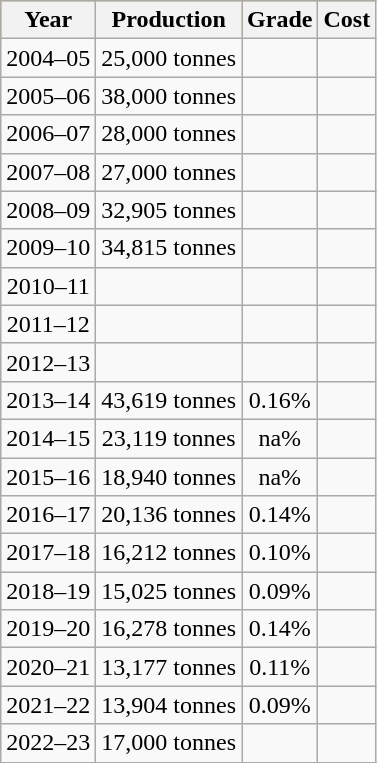<table class="wikitable">
<tr style="text-align:center; background:#daa520;">
<th>Year</th>
<th>Production</th>
<th>Grade</th>
<th>Cost</th>
</tr>
<tr style="text-align:center;">
<td>2004–05</td>
<td>25,000 tonnes</td>
<td></td>
<td></td>
</tr>
<tr style="text-align:center;">
<td>2005–06</td>
<td>38,000 tonnes</td>
<td></td>
<td></td>
</tr>
<tr style="text-align:center;">
<td>2006–07</td>
<td>28,000 tonnes</td>
<td></td>
<td></td>
</tr>
<tr style="text-align:center;">
<td>2007–08</td>
<td>27,000 tonnes</td>
<td></td>
<td></td>
</tr>
<tr style="text-align:center;">
<td>2008–09</td>
<td>32,905 tonnes</td>
<td></td>
<td></td>
</tr>
<tr style="text-align:center;">
<td>2009–10</td>
<td>34,815 tonnes</td>
<td></td>
<td></td>
</tr>
<tr style="text-align:center;">
<td>2010–11</td>
<td></td>
<td></td>
<td></td>
</tr>
<tr style="text-align:center;">
<td>2011–12</td>
<td></td>
<td></td>
<td></td>
</tr>
<tr style="text-align:center;">
<td>2012–13</td>
<td></td>
<td></td>
<td></td>
</tr>
<tr style="text-align:center;">
<td>2013–14</td>
<td>43,619 tonnes</td>
<td>0.16%</td>
<td></td>
</tr>
<tr style="text-align:center;">
<td>2014–15</td>
<td>23,119 tonnes</td>
<td>na%</td>
<td></td>
</tr>
<tr style="text-align:center;">
<td>2015–16</td>
<td>18,940 tonnes</td>
<td>na%</td>
<td></td>
</tr>
<tr style="text-align:center;">
<td>2016–17</td>
<td>20,136 tonnes</td>
<td>0.14%</td>
<td></td>
</tr>
<tr style="text-align:center;">
<td>2017–18</td>
<td>16,212 tonnes</td>
<td>0.10%</td>
<td></td>
</tr>
<tr style="text-align:center;">
<td>2018–19</td>
<td>15,025 tonnes</td>
<td>0.09%</td>
<td></td>
</tr>
<tr style="text-align:center;">
<td>2019–20</td>
<td>16,278 tonnes</td>
<td>0.14%</td>
<td></td>
</tr>
<tr style="text-align:center;">
<td>2020–21</td>
<td>13,177 tonnes</td>
<td>0.11%</td>
<td></td>
</tr>
<tr style="text-align:center;">
<td>2021–22</td>
<td>13,904 tonnes</td>
<td>0.09%</td>
<td></td>
</tr>
<tr style="text-align:center;">
<td>2022–23</td>
<td>17,000 tonnes</td>
<td></td>
<td></td>
</tr>
</table>
